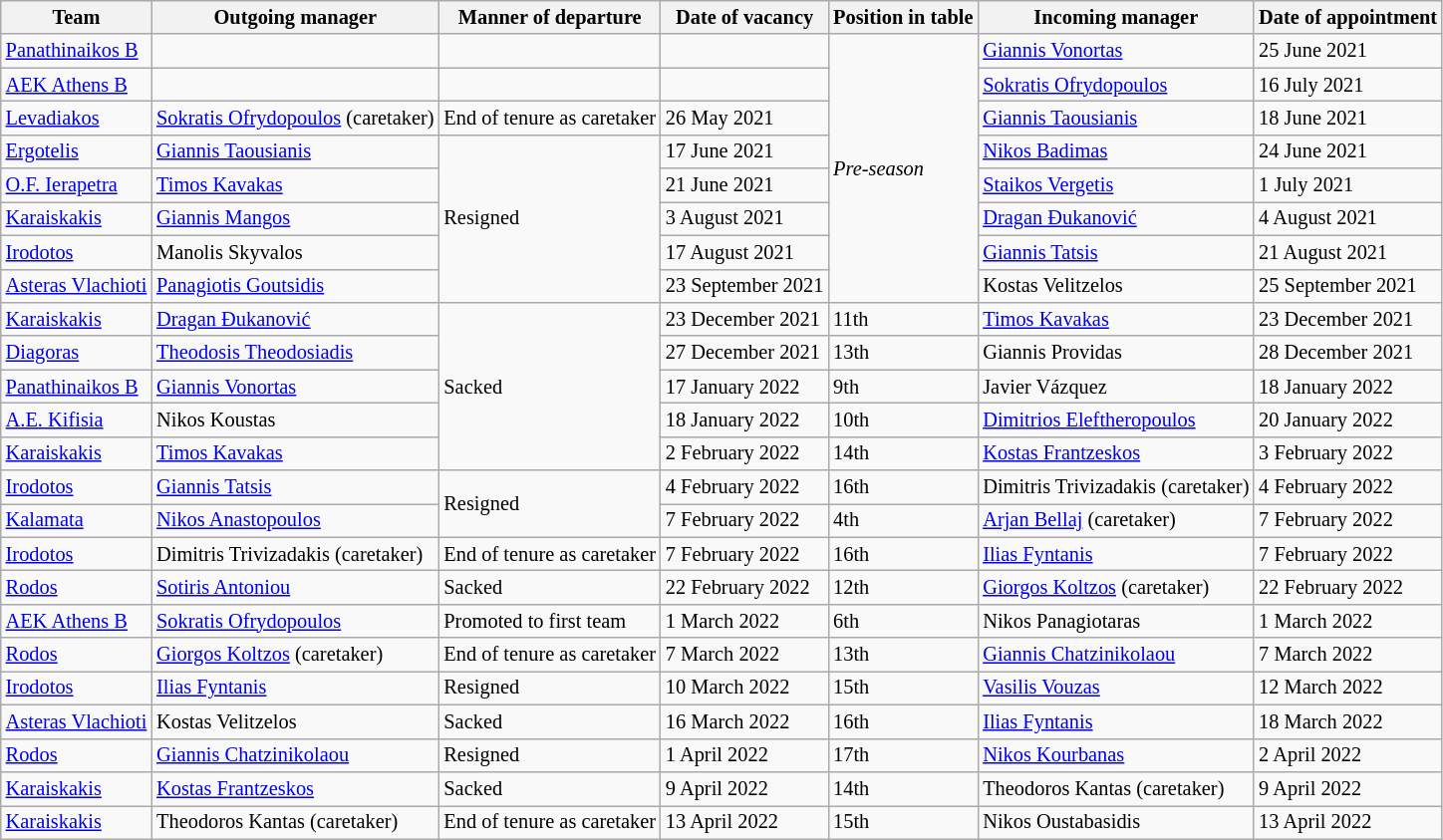<table class="wikitable" style="font-size: 85%">
<tr>
<th>Team</th>
<th>Outgoing manager</th>
<th>Manner of departure</th>
<th>Date of vacancy</th>
<th>Position in table</th>
<th>Incoming manager</th>
<th>Date of appointment</th>
</tr>
<tr>
<td><a href='#'>Panathinaikos B</a></td>
<td></td>
<td></td>
<td></td>
<td rowspan="8"><em>Pre-season</em></td>
<td> <a href='#'>Giannis Vonortas</a></td>
<td>25 June 2021</td>
</tr>
<tr>
<td><a href='#'>AEK Athens B</a></td>
<td></td>
<td></td>
<td></td>
<td> <a href='#'>Sokratis Ofrydopoulos</a></td>
<td>16 July 2021</td>
</tr>
<tr>
<td><a href='#'>Levadiakos</a></td>
<td> <a href='#'>Sokratis Ofrydopoulos</a> (caretaker)</td>
<td>End of tenure as caretaker</td>
<td>26 May 2021</td>
<td> <a href='#'>Giannis Taousianis</a></td>
<td>18 June 2021</td>
</tr>
<tr>
<td><a href='#'>Ergotelis</a></td>
<td> <a href='#'>Giannis Taousianis</a></td>
<td rowspan="5">Resigned</td>
<td>17 June 2021</td>
<td> <a href='#'>Nikos Badimas</a></td>
<td>24 June 2021</td>
</tr>
<tr>
<td><a href='#'>O.F. Ierapetra</a></td>
<td> <a href='#'>Timos Kavakas</a></td>
<td>21 June 2021</td>
<td> <a href='#'>Staikos Vergetis</a></td>
<td>1 July 2021</td>
</tr>
<tr>
<td><a href='#'>Karaiskakis</a></td>
<td> <a href='#'>Giannis Mangos</a></td>
<td>3 August 2021</td>
<td> <a href='#'>Dragan Đukanović</a></td>
<td>4 August 2021</td>
</tr>
<tr>
<td><a href='#'>Irodotos</a></td>
<td> Manolis Skyvalos</td>
<td>17 August 2021</td>
<td> <a href='#'>Giannis Tatsis</a></td>
<td>21 August 2021</td>
</tr>
<tr>
<td><a href='#'>Asteras Vlachioti</a></td>
<td> <a href='#'>Panagiotis Goutsidis</a></td>
<td>23 September 2021</td>
<td> Kostas Velitzelos</td>
<td>25 September 2021</td>
</tr>
<tr>
<td><a href='#'>Karaiskakis</a></td>
<td> <a href='#'>Dragan Đukanović</a></td>
<td rowspan="5">Sacked</td>
<td>23 December 2021</td>
<td>11th</td>
<td> <a href='#'>Timos Kavakas</a></td>
<td>23 December 2021</td>
</tr>
<tr>
<td><a href='#'>Diagoras</a></td>
<td> <a href='#'>Theodosis Theodosiadis</a></td>
<td>27 December 2021</td>
<td>13th</td>
<td> Giannis Providas</td>
<td>28 December 2021</td>
</tr>
<tr>
<td><a href='#'>Panathinaikos B</a></td>
<td> <a href='#'>Giannis Vonortas</a></td>
<td>17 January 2022</td>
<td>9th</td>
<td> Javier Vázquez</td>
<td>18 January 2022</td>
</tr>
<tr>
<td><a href='#'>A.E. Kifisia</a></td>
<td> Nikos Koustas</td>
<td>18 January 2022</td>
<td>10th</td>
<td> <a href='#'>Dimitrios Eleftheropoulos</a></td>
<td>20 January 2022</td>
</tr>
<tr>
<td><a href='#'>Karaiskakis</a></td>
<td> <a href='#'>Timos Kavakas</a></td>
<td>2 February 2022</td>
<td>14th</td>
<td> <a href='#'>Kostas Frantzeskos</a></td>
<td>3 February 2022</td>
</tr>
<tr>
<td><a href='#'>Irodotos</a></td>
<td> <a href='#'>Giannis Tatsis</a></td>
<td rowspan="2">Resigned</td>
<td>4 February 2022</td>
<td>16th</td>
<td> Dimitris Trivizadakis (caretaker)</td>
<td>4 February 2022</td>
</tr>
<tr>
<td><a href='#'>Kalamata</a></td>
<td> <a href='#'>Nikos Anastopoulos</a></td>
<td>7 February 2022</td>
<td>4th</td>
<td> <a href='#'>Arjan Bellaj</a> (caretaker)</td>
<td>7 February 2022</td>
</tr>
<tr>
<td><a href='#'>Irodotos</a></td>
<td> Dimitris Trivizadakis (caretaker)</td>
<td>End of tenure as caretaker</td>
<td>7 February 2022</td>
<td>16th</td>
<td> <a href='#'>Ilias Fyntanis</a></td>
<td>7 February 2022</td>
</tr>
<tr>
<td><a href='#'>Rodos</a></td>
<td> <a href='#'>Sotiris Antoniou</a></td>
<td>Sacked</td>
<td>22 February 2022</td>
<td>12th</td>
<td> <a href='#'>Giorgos Koltzos</a> (caretaker)</td>
<td>22 February 2022</td>
</tr>
<tr>
<td><a href='#'>AEK Athens B</a></td>
<td> <a href='#'>Sokratis Ofrydopoulos</a></td>
<td>Promoted to first team</td>
<td>1 March 2022</td>
<td>6th</td>
<td> Nikos Panagiotaras</td>
<td>1 March 2022</td>
</tr>
<tr>
<td><a href='#'>Rodos</a></td>
<td> <a href='#'>Giorgos Koltzos</a> (caretaker)</td>
<td>End of tenure as caretaker</td>
<td>7 March 2022</td>
<td>13th</td>
<td> <a href='#'>Giannis Chatzinikolaou</a></td>
<td>7 March 2022</td>
</tr>
<tr>
<td><a href='#'>Irodotos</a></td>
<td> <a href='#'>Ilias Fyntanis</a></td>
<td>Resigned</td>
<td>10 March 2022</td>
<td>15th</td>
<td> <a href='#'>Vasilis Vouzas</a></td>
<td>12 March 2022</td>
</tr>
<tr>
<td><a href='#'>Asteras Vlachioti</a></td>
<td> Kostas Velitzelos</td>
<td>Sacked</td>
<td>16 March 2022</td>
<td>16th</td>
<td> <a href='#'>Ilias Fyntanis</a></td>
<td>18 March 2022</td>
</tr>
<tr>
<td><a href='#'>Rodos</a></td>
<td> <a href='#'>Giannis Chatzinikolaou</a></td>
<td>Resigned</td>
<td>1 April 2022</td>
<td>17th</td>
<td> <a href='#'>Nikos Kourbanas</a></td>
<td>2 April 2022</td>
</tr>
<tr>
<td><a href='#'>Karaiskakis</a></td>
<td> <a href='#'>Kostas Frantzeskos</a></td>
<td>Sacked</td>
<td>9 April 2022</td>
<td>14th</td>
<td> Theodoros Kantas (caretaker)</td>
<td>9 April 2022</td>
</tr>
<tr>
<td><a href='#'>Karaiskakis</a></td>
<td> Theodoros Kantas (caretaker)</td>
<td>End of tenure as caretaker</td>
<td>13 April 2022</td>
<td>15th</td>
<td> Nikos Oustabasidis</td>
<td>13 April 2022</td>
</tr>
</table>
